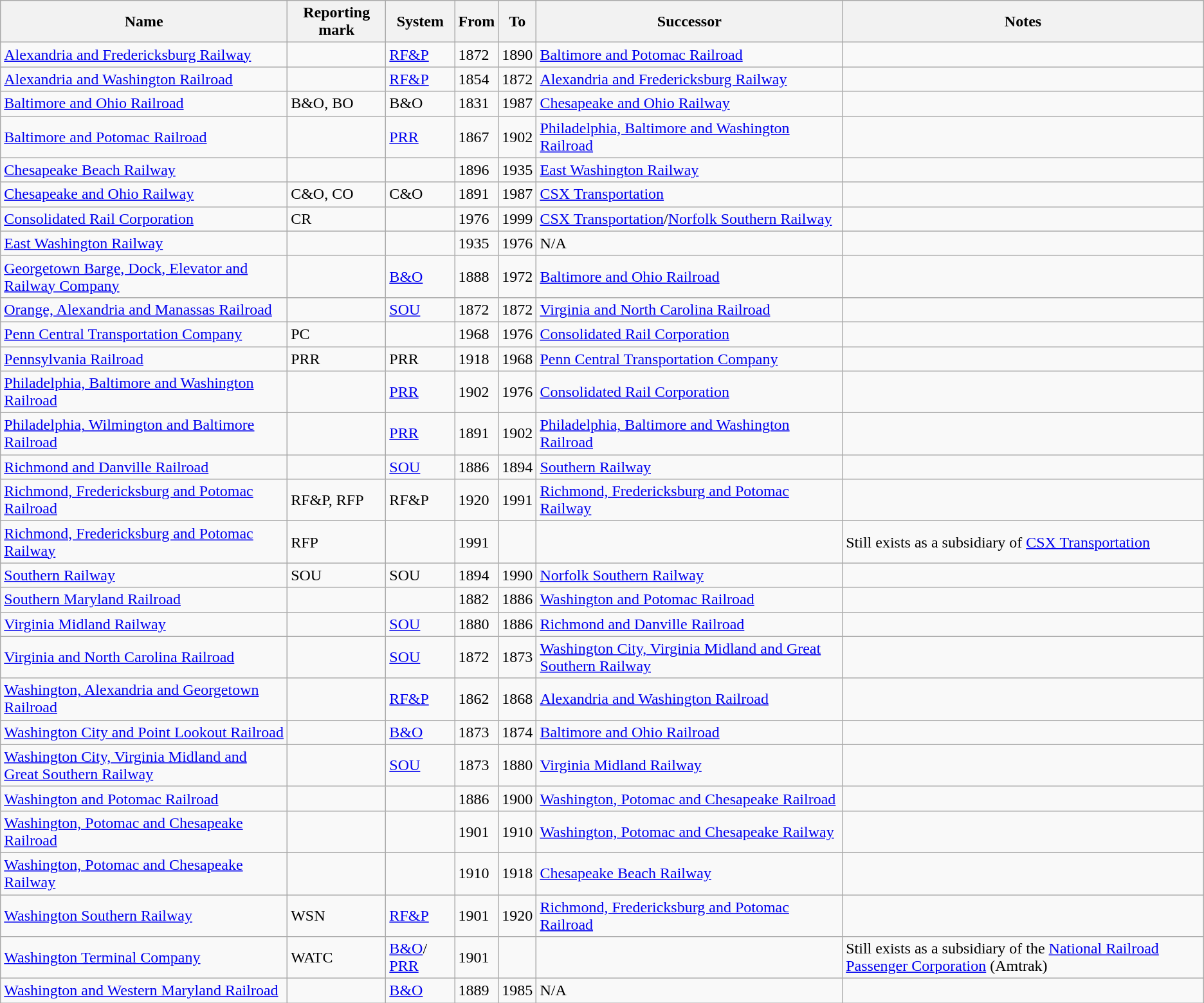<table class="wikitable sortable">
<tr>
<th>Name</th>
<th>Reporting mark</th>
<th>System</th>
<th>From</th>
<th>To</th>
<th>Successor</th>
<th>Notes</th>
</tr>
<tr>
<td><a href='#'>Alexandria and Fredericksburg Railway</a></td>
<td></td>
<td><a href='#'>RF&P</a></td>
<td>1872</td>
<td>1890</td>
<td><a href='#'>Baltimore and Potomac Railroad</a></td>
<td></td>
</tr>
<tr>
<td><a href='#'>Alexandria and Washington Railroad</a></td>
<td></td>
<td><a href='#'>RF&P</a></td>
<td>1854</td>
<td>1872</td>
<td><a href='#'>Alexandria and Fredericksburg Railway</a></td>
<td></td>
</tr>
<tr>
<td><a href='#'>Baltimore and Ohio Railroad</a></td>
<td>B&O, BO</td>
<td>B&O</td>
<td>1831</td>
<td>1987</td>
<td><a href='#'>Chesapeake and Ohio Railway</a></td>
<td></td>
</tr>
<tr>
<td><a href='#'>Baltimore and Potomac Railroad</a></td>
<td></td>
<td><a href='#'>PRR</a></td>
<td>1867</td>
<td>1902</td>
<td><a href='#'>Philadelphia, Baltimore and Washington Railroad</a></td>
<td></td>
</tr>
<tr>
<td><a href='#'>Chesapeake Beach Railway</a></td>
<td></td>
<td></td>
<td>1896</td>
<td>1935</td>
<td><a href='#'>East Washington Railway</a></td>
<td></td>
</tr>
<tr>
<td><a href='#'>Chesapeake and Ohio Railway</a></td>
<td>C&O, CO</td>
<td>C&O</td>
<td>1891</td>
<td>1987</td>
<td><a href='#'>CSX Transportation</a></td>
<td></td>
</tr>
<tr>
<td><a href='#'>Consolidated Rail Corporation</a></td>
<td>CR</td>
<td></td>
<td>1976</td>
<td>1999</td>
<td><a href='#'>CSX Transportation</a>/<a href='#'>Norfolk Southern Railway</a></td>
<td></td>
</tr>
<tr>
<td><a href='#'>East Washington Railway</a></td>
<td></td>
<td></td>
<td>1935</td>
<td>1976</td>
<td>N/A</td>
<td></td>
</tr>
<tr>
<td><a href='#'>Georgetown Barge, Dock, Elevator and Railway Company</a></td>
<td></td>
<td><a href='#'>B&O</a></td>
<td>1888</td>
<td>1972</td>
<td><a href='#'>Baltimore and Ohio Railroad</a></td>
<td></td>
</tr>
<tr>
<td><a href='#'>Orange, Alexandria and Manassas Railroad</a></td>
<td></td>
<td><a href='#'>SOU</a></td>
<td>1872</td>
<td>1872</td>
<td><a href='#'>Virginia and North Carolina Railroad</a></td>
<td></td>
</tr>
<tr>
<td><a href='#'>Penn Central Transportation Company</a></td>
<td>PC</td>
<td></td>
<td>1968</td>
<td>1976</td>
<td><a href='#'>Consolidated Rail Corporation</a></td>
<td></td>
</tr>
<tr>
<td><a href='#'>Pennsylvania Railroad</a></td>
<td>PRR</td>
<td>PRR</td>
<td>1918</td>
<td>1968</td>
<td><a href='#'>Penn Central Transportation Company</a></td>
<td></td>
</tr>
<tr>
<td><a href='#'>Philadelphia, Baltimore and Washington Railroad</a></td>
<td></td>
<td><a href='#'>PRR</a></td>
<td>1902</td>
<td>1976</td>
<td><a href='#'>Consolidated Rail Corporation</a></td>
<td></td>
</tr>
<tr>
<td><a href='#'>Philadelphia, Wilmington and Baltimore Railroad</a></td>
<td></td>
<td><a href='#'>PRR</a></td>
<td>1891</td>
<td>1902</td>
<td><a href='#'>Philadelphia, Baltimore and Washington Railroad</a></td>
<td></td>
</tr>
<tr>
<td><a href='#'>Richmond and Danville Railroad</a></td>
<td></td>
<td><a href='#'>SOU</a></td>
<td>1886</td>
<td>1894</td>
<td><a href='#'>Southern Railway</a></td>
<td></td>
</tr>
<tr>
<td><a href='#'>Richmond, Fredericksburg and Potomac Railroad</a></td>
<td>RF&P, RFP</td>
<td>RF&P</td>
<td>1920</td>
<td>1991</td>
<td><a href='#'>Richmond, Fredericksburg and Potomac Railway</a></td>
<td></td>
</tr>
<tr>
<td><a href='#'>Richmond, Fredericksburg and Potomac Railway</a></td>
<td>RFP</td>
<td></td>
<td>1991</td>
<td></td>
<td></td>
<td>Still exists as a  subsidiary of <a href='#'>CSX Transportation</a></td>
</tr>
<tr>
<td><a href='#'>Southern Railway</a></td>
<td>SOU</td>
<td>SOU</td>
<td>1894</td>
<td>1990</td>
<td><a href='#'>Norfolk Southern Railway</a></td>
<td></td>
</tr>
<tr>
<td><a href='#'>Southern Maryland Railroad</a></td>
<td></td>
<td></td>
<td>1882</td>
<td>1886</td>
<td><a href='#'>Washington and Potomac Railroad</a></td>
<td></td>
</tr>
<tr>
<td><a href='#'>Virginia Midland Railway</a></td>
<td></td>
<td><a href='#'>SOU</a></td>
<td>1880</td>
<td>1886</td>
<td><a href='#'>Richmond and Danville Railroad</a></td>
<td></td>
</tr>
<tr>
<td><a href='#'>Virginia and North Carolina Railroad</a></td>
<td></td>
<td><a href='#'>SOU</a></td>
<td>1872</td>
<td>1873</td>
<td><a href='#'>Washington City, Virginia Midland and Great Southern Railway</a></td>
<td></td>
</tr>
<tr>
<td><a href='#'>Washington, Alexandria and Georgetown Railroad</a></td>
<td></td>
<td><a href='#'>RF&P</a></td>
<td>1862</td>
<td>1868</td>
<td><a href='#'>Alexandria and Washington Railroad</a></td>
<td></td>
</tr>
<tr>
<td><a href='#'>Washington City and Point Lookout Railroad</a></td>
<td></td>
<td><a href='#'>B&O</a></td>
<td>1873</td>
<td>1874</td>
<td><a href='#'>Baltimore and Ohio Railroad</a></td>
<td></td>
</tr>
<tr>
<td><a href='#'>Washington City, Virginia Midland and Great Southern Railway</a></td>
<td></td>
<td><a href='#'>SOU</a></td>
<td>1873</td>
<td>1880</td>
<td><a href='#'>Virginia Midland Railway</a></td>
<td></td>
</tr>
<tr>
<td><a href='#'>Washington and Potomac Railroad</a></td>
<td></td>
<td></td>
<td>1886</td>
<td>1900</td>
<td><a href='#'>Washington, Potomac and Chesapeake Railroad</a></td>
<td></td>
</tr>
<tr>
<td><a href='#'>Washington, Potomac and Chesapeake Railroad</a></td>
<td></td>
<td></td>
<td>1901</td>
<td>1910</td>
<td><a href='#'>Washington, Potomac and Chesapeake Railway</a></td>
<td></td>
</tr>
<tr>
<td><a href='#'>Washington, Potomac and Chesapeake Railway</a></td>
<td></td>
<td></td>
<td>1910</td>
<td>1918</td>
<td><a href='#'>Chesapeake Beach Railway</a></td>
<td></td>
</tr>
<tr>
<td><a href='#'>Washington Southern Railway</a></td>
<td>WSN</td>
<td><a href='#'>RF&P</a></td>
<td>1901</td>
<td>1920</td>
<td><a href='#'>Richmond, Fredericksburg and Potomac Railroad</a></td>
<td></td>
</tr>
<tr>
<td><a href='#'>Washington Terminal Company</a></td>
<td>WATC</td>
<td><a href='#'>B&O</a>/ <a href='#'>PRR</a></td>
<td>1901</td>
<td></td>
<td></td>
<td>Still exists as a subsidiary of the <a href='#'>National Railroad Passenger Corporation</a> (Amtrak)</td>
</tr>
<tr>
<td><a href='#'>Washington and Western Maryland Railroad</a></td>
<td></td>
<td><a href='#'>B&O</a></td>
<td>1889</td>
<td>1985</td>
<td>N/A</td>
<td></td>
</tr>
</table>
